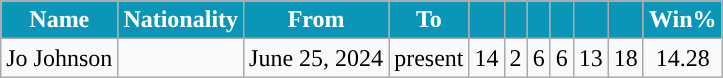<table class="wikitable" style="text-align: center;">
<tr>
<th style="background:#0B96B7; color:#FFFFFF;" scope="col">Name</th>
<th style="background:#0B96B7; color:#FFFFFF;" scope="col">Nationality</th>
<th style="background:#0B96B7; color:#FFFFFF;" scope="col">From</th>
<th style="background:#0B96B7; color:#FFFFFF;" scope="col">To</th>
<th style="background:#0B96B7; color:#FFFFFF;" scope="col"></th>
<th style="background:#0B96B7; color:#FFFFFF;" scope="col"></th>
<th style="background:#0B96B7; color:#FFFFFF;" scope="col"></th>
<th style="background:#0B96B7; color:#FFFFFF;" scope="col"></th>
<th style="background:#0B96B7; color:#FFFFFF;" scope="col"></th>
<th style="background:#0B96B7; color:#FFFFFF;" scope="col"></th>
<th style="background:#0B96B7; color:#FFFFFF;" scope="col">Win%</th>
</tr>
<tr>
<td {{sortname>Jo Johnson</td>
<td></td>
<td style="text-align:center;">June 25, 2024</td>
<td style="text-align:center;">present</td>
<td>14</td>
<td>2</td>
<td>6</td>
<td>6</td>
<td>13</td>
<td>18</td>
<td>14.28</td>
</tr>
</table>
